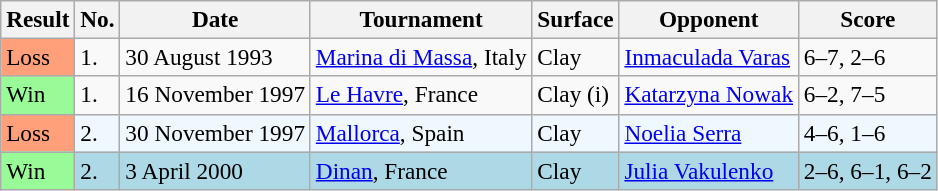<table class="sortable wikitable" style=font-size:97%>
<tr>
<th>Result</th>
<th>No.</th>
<th>Date</th>
<th>Tournament</th>
<th>Surface</th>
<th>Opponent</th>
<th class="unsortable">Score</th>
</tr>
<tr>
<td style="background:#ffa07a;">Loss</td>
<td>1.</td>
<td>30 August 1993</td>
<td><a href='#'>Marina di Massa</a>, Italy</td>
<td>Clay</td>
<td> <a href='#'>Inmaculada Varas</a></td>
<td>6–7, 2–6</td>
</tr>
<tr>
<td style="background:#98fb98;">Win</td>
<td>1.</td>
<td>16 November 1997</td>
<td><a href='#'>Le Havre</a>, France</td>
<td>Clay (i)</td>
<td> <a href='#'>Katarzyna Nowak</a></td>
<td>6–2, 7–5</td>
</tr>
<tr style="background:#f0f8ff;">
<td style="background:#ffa07a;">Loss</td>
<td>2.</td>
<td>30 November 1997</td>
<td><a href='#'>Mallorca</a>, Spain</td>
<td>Clay</td>
<td> <a href='#'>Noelia Serra</a></td>
<td>4–6, 1–6</td>
</tr>
<tr style="background:lightblue;">
<td style="background:#98fb98;">Win</td>
<td>2.</td>
<td>3 April 2000</td>
<td><a href='#'>Dinan</a>, France</td>
<td>Clay</td>
<td> <a href='#'>Julia Vakulenko</a></td>
<td>2–6, 6–1, 6–2</td>
</tr>
</table>
